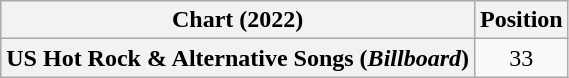<table class="wikitable plainrowheaders" style="text-align:center">
<tr>
<th scope="col">Chart (2022)</th>
<th scope="col">Position</th>
</tr>
<tr>
<th scope="row">US Hot Rock & Alternative Songs (<em>Billboard</em>)</th>
<td>33</td>
</tr>
</table>
